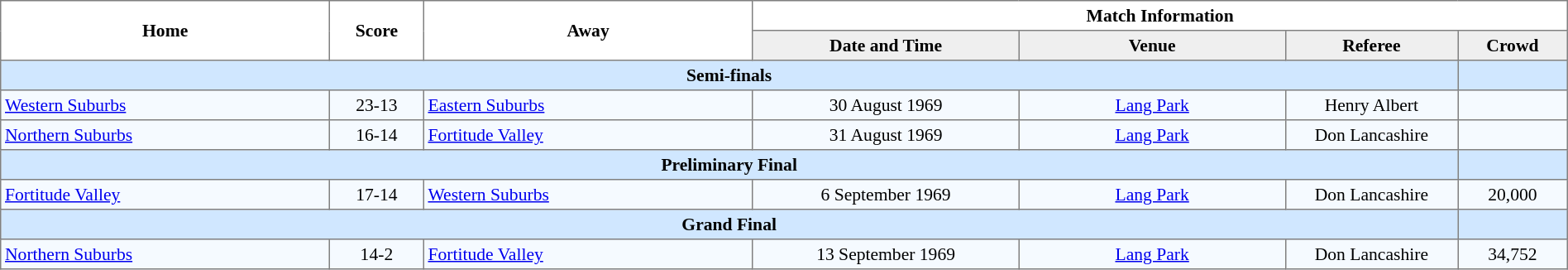<table border="1" cellpadding="3" cellspacing="0" width="100%" style="border-collapse:collapse; font-size:90%; text-align:center;">
<tr>
<th rowspan="2" width="21%">Home</th>
<th rowspan="2" width="6%">Score</th>
<th rowspan="2" width="21%">Away</th>
<th colspan="5">Match Information</th>
</tr>
<tr bgcolor="#EFEFEF">
<th width="17%">Date and Time</th>
<th width="17%">Venue</th>
<th width="11%">Referee</th>
<th>Crowd</th>
</tr>
<tr bgcolor="#D0E7FF">
<td colspan="6"><strong>Semi-finals</strong></td>
<td></td>
</tr>
<tr bgcolor="#F5FAFF">
<td align="left"> <a href='#'>Western Suburbs</a></td>
<td>23-13</td>
<td align="left"> <a href='#'>Eastern Suburbs</a></td>
<td>30 August 1969</td>
<td><a href='#'>Lang Park</a></td>
<td>Henry Albert</td>
<td></td>
</tr>
<tr bgcolor="#F5FAFF">
<td align="left"> <a href='#'>Northern Suburbs</a></td>
<td>16-14</td>
<td align="left"> <a href='#'>Fortitude Valley</a></td>
<td>31 August 1969</td>
<td><a href='#'>Lang Park</a></td>
<td>Don Lancashire</td>
<td></td>
</tr>
<tr bgcolor="#D0E7FF">
<td colspan="6"><strong>Preliminary Final</strong></td>
<td></td>
</tr>
<tr bgcolor="#F5FAFF">
<td align="left"> <a href='#'>Fortitude Valley</a></td>
<td>17-14</td>
<td align="left"> <a href='#'>Western Suburbs</a></td>
<td>6 September 1969</td>
<td><a href='#'>Lang Park</a></td>
<td>Don Lancashire</td>
<td>20,000</td>
</tr>
<tr bgcolor="#D0E7FF">
<td colspan="6"><strong>Grand Final</strong></td>
<td></td>
</tr>
<tr bgcolor="#F5FAFF">
<td align="left"> <a href='#'>Northern Suburbs</a></td>
<td>14-2</td>
<td align="left"> <a href='#'>Fortitude Valley</a></td>
<td>13 September 1969</td>
<td><a href='#'>Lang Park</a></td>
<td>Don Lancashire</td>
<td>34,752</td>
</tr>
</table>
